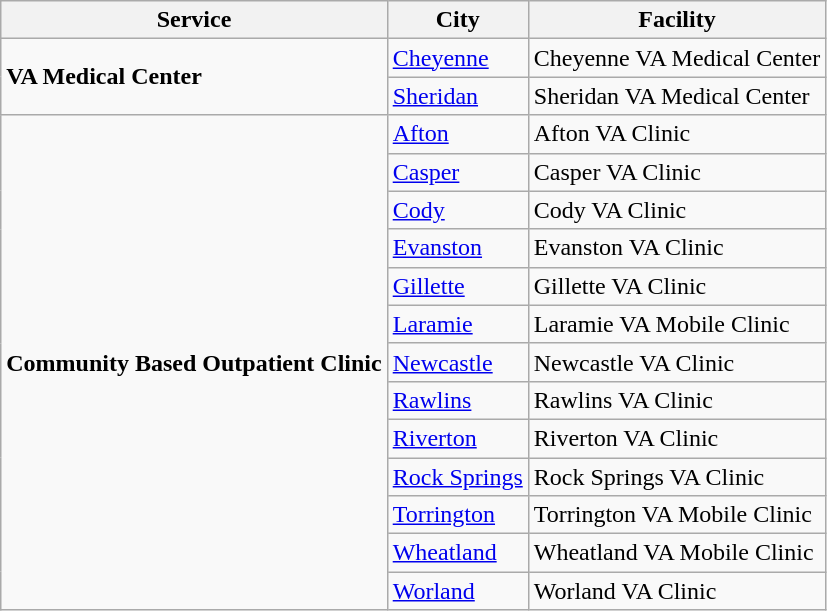<table class="wikitable">
<tr>
<th>Service</th>
<th>City</th>
<th>Facility</th>
</tr>
<tr>
<td rowspan=2><strong>VA Medical Center</strong></td>
<td><a href='#'>Cheyenne</a></td>
<td>Cheyenne VA Medical Center</td>
</tr>
<tr>
<td><a href='#'>Sheridan</a></td>
<td>Sheridan VA Medical Center</td>
</tr>
<tr>
<td rowspan=13><strong>Community Based Outpatient Clinic</strong></td>
<td><a href='#'>Afton</a></td>
<td>Afton VA Clinic</td>
</tr>
<tr>
<td><a href='#'>Casper</a></td>
<td>Casper VA Clinic</td>
</tr>
<tr>
<td><a href='#'>Cody</a></td>
<td>Cody VA Clinic</td>
</tr>
<tr>
<td><a href='#'>Evanston</a></td>
<td>Evanston VA Clinic</td>
</tr>
<tr>
<td><a href='#'>Gillette</a></td>
<td>Gillette VA Clinic</td>
</tr>
<tr>
<td><a href='#'>Laramie</a></td>
<td>Laramie VA Mobile Clinic</td>
</tr>
<tr>
<td><a href='#'>Newcastle</a></td>
<td>Newcastle VA Clinic</td>
</tr>
<tr>
<td><a href='#'>Rawlins</a></td>
<td>Rawlins VA Clinic</td>
</tr>
<tr>
<td><a href='#'>Riverton</a></td>
<td>Riverton VA Clinic</td>
</tr>
<tr>
<td><a href='#'>Rock Springs</a></td>
<td>Rock Springs VA Clinic</td>
</tr>
<tr>
<td><a href='#'>Torrington</a></td>
<td>Torrington VA Mobile Clinic</td>
</tr>
<tr>
<td><a href='#'>Wheatland</a></td>
<td>Wheatland VA Mobile Clinic</td>
</tr>
<tr>
<td><a href='#'>Worland</a></td>
<td>Worland VA Clinic</td>
</tr>
</table>
